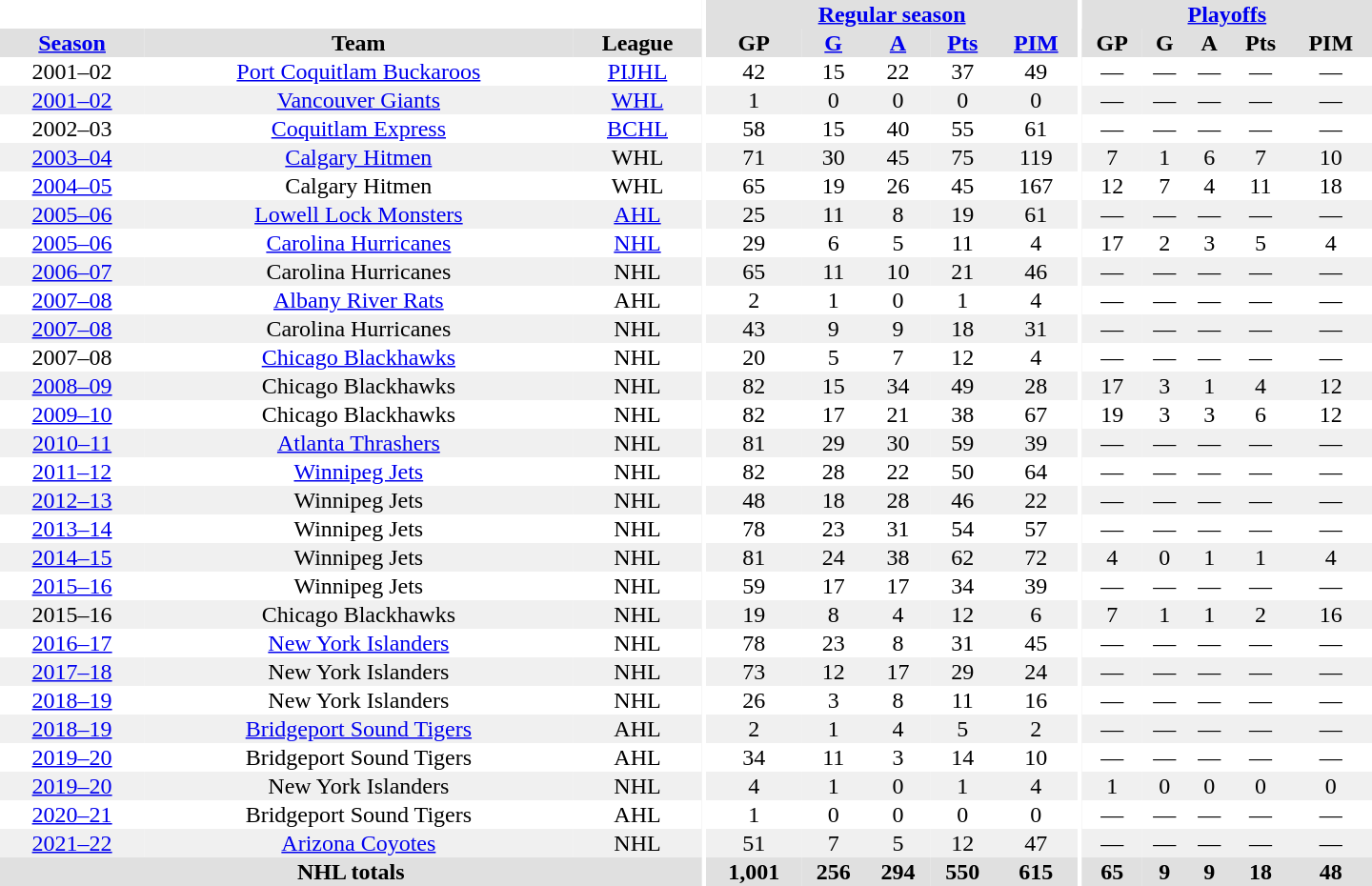<table border="0" cellpadding="1" cellspacing="0" style="text-align:center; width:60em;">
<tr bgcolor="#e0e0e0">
<th colspan="3" bgcolor="#ffffff"></th>
<th rowspan="99" bgcolor="#ffffff"></th>
<th colspan="5"><a href='#'>Regular season</a></th>
<th rowspan="99" bgcolor="#ffffff"></th>
<th colspan="5"><a href='#'>Playoffs</a></th>
</tr>
<tr bgcolor="#e0e0e0">
<th><a href='#'>Season</a></th>
<th>Team</th>
<th>League</th>
<th>GP</th>
<th><a href='#'>G</a></th>
<th><a href='#'>A</a></th>
<th><a href='#'>Pts</a></th>
<th><a href='#'>PIM</a></th>
<th>GP</th>
<th>G</th>
<th>A</th>
<th>Pts</th>
<th>PIM</th>
</tr>
<tr>
<td>2001–02</td>
<td><a href='#'>Port Coquitlam Buckaroos</a></td>
<td><a href='#'>PIJHL</a></td>
<td>42</td>
<td>15</td>
<td>22</td>
<td>37</td>
<td>49</td>
<td>—</td>
<td>—</td>
<td>—</td>
<td>—</td>
<td>—</td>
</tr>
<tr bgcolor="#f0f0f0">
<td><a href='#'>2001–02</a></td>
<td><a href='#'>Vancouver Giants</a></td>
<td><a href='#'>WHL</a></td>
<td>1</td>
<td>0</td>
<td>0</td>
<td>0</td>
<td>0</td>
<td>—</td>
<td>—</td>
<td>—</td>
<td>—</td>
<td>—</td>
</tr>
<tr>
<td>2002–03</td>
<td><a href='#'>Coquitlam Express</a></td>
<td><a href='#'>BCHL</a></td>
<td>58</td>
<td>15</td>
<td>40</td>
<td>55</td>
<td>61</td>
<td>—</td>
<td>—</td>
<td>—</td>
<td>—</td>
<td>—</td>
</tr>
<tr bgcolor="#f0f0f0">
<td><a href='#'>2003–04</a></td>
<td><a href='#'>Calgary Hitmen</a></td>
<td>WHL</td>
<td>71</td>
<td>30</td>
<td>45</td>
<td>75</td>
<td>119</td>
<td>7</td>
<td>1</td>
<td>6</td>
<td>7</td>
<td>10</td>
</tr>
<tr>
<td><a href='#'>2004–05</a></td>
<td>Calgary Hitmen</td>
<td>WHL</td>
<td>65</td>
<td>19</td>
<td>26</td>
<td>45</td>
<td>167</td>
<td>12</td>
<td>7</td>
<td>4</td>
<td>11</td>
<td>18</td>
</tr>
<tr bgcolor="#f0f0f0">
<td><a href='#'>2005–06</a></td>
<td><a href='#'>Lowell Lock Monsters</a></td>
<td><a href='#'>AHL</a></td>
<td>25</td>
<td>11</td>
<td>8</td>
<td>19</td>
<td>61</td>
<td>—</td>
<td>—</td>
<td>—</td>
<td>—</td>
<td>—</td>
</tr>
<tr>
<td><a href='#'>2005–06</a></td>
<td><a href='#'>Carolina Hurricanes</a></td>
<td><a href='#'>NHL</a></td>
<td>29</td>
<td>6</td>
<td>5</td>
<td>11</td>
<td>4</td>
<td>17</td>
<td>2</td>
<td>3</td>
<td>5</td>
<td>4</td>
</tr>
<tr bgcolor="#f0f0f0">
<td><a href='#'>2006–07</a></td>
<td>Carolina Hurricanes</td>
<td>NHL</td>
<td>65</td>
<td>11</td>
<td>10</td>
<td>21</td>
<td>46</td>
<td>—</td>
<td>—</td>
<td>—</td>
<td>—</td>
<td>—</td>
</tr>
<tr>
<td><a href='#'>2007–08</a></td>
<td><a href='#'>Albany River Rats</a></td>
<td>AHL</td>
<td>2</td>
<td>1</td>
<td>0</td>
<td>1</td>
<td>4</td>
<td>—</td>
<td>—</td>
<td>—</td>
<td>—</td>
<td>—</td>
</tr>
<tr bgcolor="#f0f0f0">
<td><a href='#'>2007–08</a></td>
<td>Carolina Hurricanes</td>
<td>NHL</td>
<td>43</td>
<td>9</td>
<td>9</td>
<td>18</td>
<td>31</td>
<td>—</td>
<td>—</td>
<td>—</td>
<td>—</td>
<td>—</td>
</tr>
<tr>
<td>2007–08</td>
<td><a href='#'>Chicago Blackhawks</a></td>
<td>NHL</td>
<td>20</td>
<td>5</td>
<td>7</td>
<td>12</td>
<td>4</td>
<td>—</td>
<td>—</td>
<td>—</td>
<td>—</td>
<td>—</td>
</tr>
<tr bgcolor="#f0f0f0">
<td><a href='#'>2008–09</a></td>
<td>Chicago Blackhawks</td>
<td>NHL</td>
<td>82</td>
<td>15</td>
<td>34</td>
<td>49</td>
<td>28</td>
<td>17</td>
<td>3</td>
<td>1</td>
<td>4</td>
<td>12</td>
</tr>
<tr>
<td><a href='#'>2009–10</a></td>
<td>Chicago Blackhawks</td>
<td>NHL</td>
<td>82</td>
<td>17</td>
<td>21</td>
<td>38</td>
<td>67</td>
<td>19</td>
<td>3</td>
<td>3</td>
<td>6</td>
<td>12</td>
</tr>
<tr bgcolor="#f0f0f0">
<td><a href='#'>2010–11</a></td>
<td><a href='#'>Atlanta Thrashers</a></td>
<td>NHL</td>
<td>81</td>
<td>29</td>
<td>30</td>
<td>59</td>
<td>39</td>
<td>—</td>
<td>—</td>
<td>—</td>
<td>—</td>
<td>—</td>
</tr>
<tr>
<td><a href='#'>2011–12</a></td>
<td><a href='#'>Winnipeg Jets</a></td>
<td>NHL</td>
<td>82</td>
<td>28</td>
<td>22</td>
<td>50</td>
<td>64</td>
<td>—</td>
<td>—</td>
<td>—</td>
<td>—</td>
<td>—</td>
</tr>
<tr bgcolor="#f0f0f0">
<td><a href='#'>2012–13</a></td>
<td>Winnipeg Jets</td>
<td>NHL</td>
<td>48</td>
<td>18</td>
<td>28</td>
<td>46</td>
<td>22</td>
<td>—</td>
<td>—</td>
<td>—</td>
<td>—</td>
<td>—</td>
</tr>
<tr>
<td><a href='#'>2013–14</a></td>
<td>Winnipeg Jets</td>
<td>NHL</td>
<td>78</td>
<td>23</td>
<td>31</td>
<td>54</td>
<td>57</td>
<td>—</td>
<td>—</td>
<td>—</td>
<td>—</td>
<td>—</td>
</tr>
<tr bgcolor="#f0f0f0">
<td><a href='#'>2014–15</a></td>
<td>Winnipeg Jets</td>
<td>NHL</td>
<td>81</td>
<td>24</td>
<td>38</td>
<td>62</td>
<td>72</td>
<td>4</td>
<td>0</td>
<td>1</td>
<td>1</td>
<td>4</td>
</tr>
<tr>
<td><a href='#'>2015–16</a></td>
<td>Winnipeg Jets</td>
<td>NHL</td>
<td>59</td>
<td>17</td>
<td>17</td>
<td>34</td>
<td>39</td>
<td>—</td>
<td>—</td>
<td>—</td>
<td>—</td>
<td>—</td>
</tr>
<tr bgcolor="#f0f0f0">
<td>2015–16</td>
<td>Chicago Blackhawks</td>
<td>NHL</td>
<td>19</td>
<td>8</td>
<td>4</td>
<td>12</td>
<td>6</td>
<td>7</td>
<td>1</td>
<td>1</td>
<td>2</td>
<td>16</td>
</tr>
<tr>
<td><a href='#'>2016–17</a></td>
<td><a href='#'>New York Islanders</a></td>
<td>NHL</td>
<td>78</td>
<td>23</td>
<td>8</td>
<td>31</td>
<td>45</td>
<td>—</td>
<td>—</td>
<td>—</td>
<td>—</td>
<td>—</td>
</tr>
<tr bgcolor="#f0f0f0">
<td><a href='#'>2017–18</a></td>
<td>New York Islanders</td>
<td>NHL</td>
<td>73</td>
<td>12</td>
<td>17</td>
<td>29</td>
<td>24</td>
<td>—</td>
<td>—</td>
<td>—</td>
<td>—</td>
<td>—</td>
</tr>
<tr>
<td><a href='#'>2018–19</a></td>
<td>New York Islanders</td>
<td>NHL</td>
<td>26</td>
<td>3</td>
<td>8</td>
<td>11</td>
<td>16</td>
<td>—</td>
<td>—</td>
<td>—</td>
<td>—</td>
<td>—</td>
</tr>
<tr bgcolor="#f0f0f0">
<td><a href='#'>2018–19</a></td>
<td><a href='#'>Bridgeport Sound Tigers</a></td>
<td>AHL</td>
<td>2</td>
<td>1</td>
<td>4</td>
<td>5</td>
<td>2</td>
<td>—</td>
<td>—</td>
<td>—</td>
<td>—</td>
<td>—</td>
</tr>
<tr>
<td><a href='#'>2019–20</a></td>
<td>Bridgeport Sound Tigers</td>
<td>AHL</td>
<td>34</td>
<td>11</td>
<td>3</td>
<td>14</td>
<td>10</td>
<td>—</td>
<td>—</td>
<td>—</td>
<td>—</td>
<td>—</td>
</tr>
<tr bgcolor="#f0f0f0">
<td><a href='#'>2019–20</a></td>
<td>New York Islanders</td>
<td>NHL</td>
<td>4</td>
<td>1</td>
<td>0</td>
<td>1</td>
<td>4</td>
<td>1</td>
<td>0</td>
<td>0</td>
<td>0</td>
<td>0</td>
</tr>
<tr>
<td><a href='#'>2020–21</a></td>
<td>Bridgeport Sound Tigers</td>
<td>AHL</td>
<td>1</td>
<td>0</td>
<td>0</td>
<td>0</td>
<td>0</td>
<td>—</td>
<td>—</td>
<td>—</td>
<td>—</td>
<td>—</td>
</tr>
<tr bgcolor="#f0f0f0">
<td><a href='#'>2021–22</a></td>
<td><a href='#'>Arizona Coyotes</a></td>
<td>NHL</td>
<td>51</td>
<td>7</td>
<td>5</td>
<td>12</td>
<td>47</td>
<td>—</td>
<td>—</td>
<td>—</td>
<td>—</td>
<td>—</td>
</tr>
<tr bgcolor="#e0e0e0">
<th colspan="3">NHL totals</th>
<th>1,001</th>
<th>256</th>
<th>294</th>
<th>550</th>
<th>615</th>
<th>65</th>
<th>9</th>
<th>9</th>
<th>18</th>
<th>48</th>
</tr>
</table>
